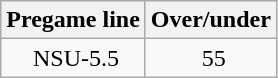<table class="wikitable">
<tr align="center">
<th style=>Pregame line</th>
<th style=>Over/under</th>
</tr>
<tr align="center">
<td> NSU-5.5</td>
<td> 55</td>
</tr>
</table>
